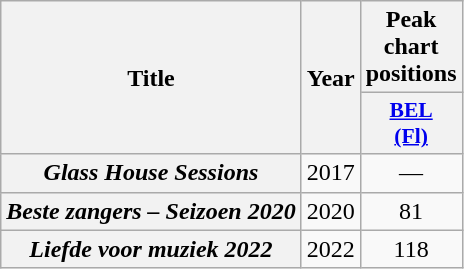<table class="wikitable plainrowheaders" style="text-align:center;">
<tr>
<th scope="col" rowspan="2">Title</th>
<th scope="col" rowspan="2">Year</th>
<th scope="col" colspan="1">Peak chart positions</th>
</tr>
<tr>
<th scope="col" style="width:3em;font-size:90%;"><a href='#'>BEL<br>(Fl)</a><br></th>
</tr>
<tr>
<th scope="row"><em>Glass House Sessions</em></th>
<td>2017</td>
<td>—</td>
</tr>
<tr>
<th scope="row"><em>Beste zangers – Seizoen 2020</em></th>
<td>2020</td>
<td>81</td>
</tr>
<tr>
<th scope="row"><em>Liefde voor muziek 2022</em></th>
<td>2022</td>
<td>118</td>
</tr>
</table>
